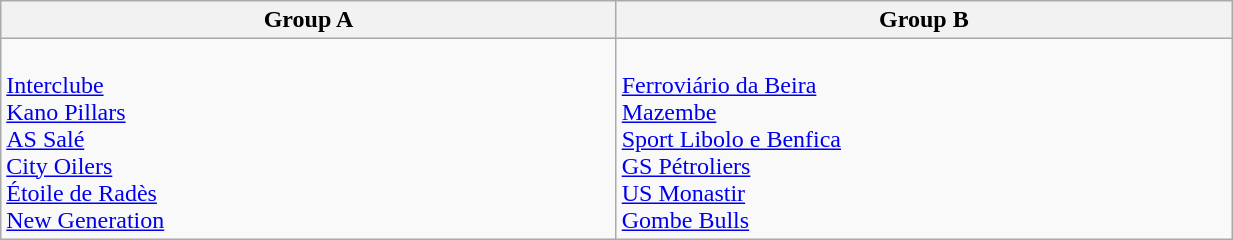<table class="wikitable" width=65%>
<tr>
<th width=225px>Group A</th>
<th width=225px>Group B</th>
</tr>
<tr>
<td><br> <a href='#'>Interclube</a><br>
 <a href='#'>Kano Pillars</a><br>
 <a href='#'>AS Salé</a><br>
 <a href='#'>City Oilers</a><br>
 <a href='#'>Étoile de Radès</a><br>
 <a href='#'>New Generation</a></td>
<td><br> <a href='#'>Ferroviário da Beira</a><br>
 <a href='#'>Mazembe</a><br>
 <a href='#'>Sport Libolo e Benfica</a><br>
 <a href='#'>GS Pétroliers</a><br>
 <a href='#'>US Monastir</a><br>
 <a href='#'>Gombe Bulls</a></td>
</tr>
</table>
